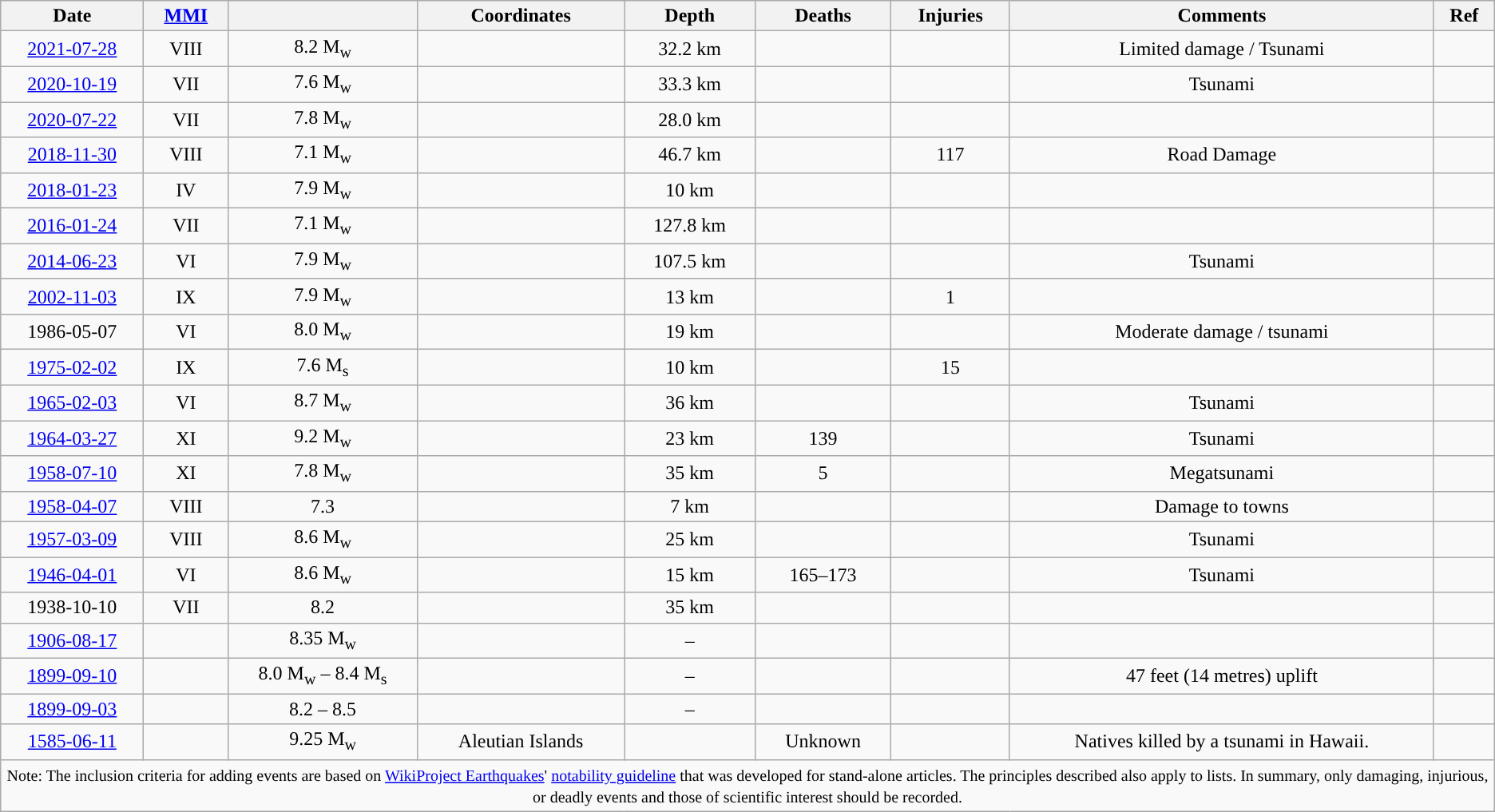<table class="wikitable sortable" style="text-align: center;">
<tr>
<th>Date</th>
<th><a href='#'>MMI</a></th>
<th></th>
<th>Coordinates</th>
<th>Depth</th>
<th>Deaths</th>
<th>Injuries</th>
<th>Comments</th>
<th scope="col" class="unsortable">Ref</th>
</tr>
<tr>
<td><a href='#'>2021-07-28</a></td>
<td>VIII</td>
<td>8.2 M<sub>w</sub></td>
<td></td>
<td>32.2 km</td>
<td></td>
<td></td>
<td>Limited damage / Tsunami</td>
<td></td>
</tr>
<tr>
<td><a href='#'>2020-10-19</a></td>
<td>VII</td>
<td>7.6 M<sub>w</sub></td>
<td></td>
<td>33.3 km</td>
<td></td>
<td></td>
<td>Tsunami</td>
<td></td>
</tr>
<tr>
<td><a href='#'>2020-07-22</a></td>
<td>VII</td>
<td>7.8 M<sub>w</sub></td>
<td></td>
<td>28.0 km</td>
<td></td>
<td></td>
<td></td>
<td></td>
</tr>
<tr>
<td><a href='#'>2018-11-30</a></td>
<td>VIII</td>
<td>7.1 M<sub>w</sub></td>
<td></td>
<td>46.7 km</td>
<td></td>
<td>117</td>
<td>Road Damage</td>
<td></td>
</tr>
<tr>
<td><a href='#'>2018-01-23</a></td>
<td>IV</td>
<td>7.9 M<sub>w</sub></td>
<td></td>
<td>10 km</td>
<td></td>
<td></td>
<td></td>
<td></td>
</tr>
<tr>
<td><a href='#'>2016-01-24</a></td>
<td>VII</td>
<td>7.1 M<sub>w</sub></td>
<td></td>
<td>127.8 km</td>
<td></td>
<td></td>
<td></td>
<td></td>
</tr>
<tr>
<td><a href='#'>2014-06-23</a></td>
<td>VI</td>
<td>7.9 M<sub>w</sub></td>
<td></td>
<td>107.5 km</td>
<td></td>
<td></td>
<td>Tsunami</td>
<td></td>
</tr>
<tr>
<td><a href='#'>2002-11-03</a></td>
<td>IX</td>
<td>7.9 M<sub>w</sub></td>
<td></td>
<td>13 km</td>
<td></td>
<td>1</td>
<td></td>
<td></td>
</tr>
<tr>
<td>1986-05-07</td>
<td>VI</td>
<td>8.0 M<sub>w</sub></td>
<td></td>
<td>19 km</td>
<td></td>
<td></td>
<td>Moderate damage / tsunami</td>
<td></td>
</tr>
<tr>
<td><a href='#'>1975-02-02</a></td>
<td>IX</td>
<td>7.6 M<sub>s</sub></td>
<td></td>
<td>10 km</td>
<td></td>
<td>15</td>
<td></td>
<td></td>
</tr>
<tr>
<td><a href='#'>1965-02-03</a></td>
<td>VI</td>
<td>8.7 M<sub>w</sub></td>
<td></td>
<td>36 km</td>
<td></td>
<td></td>
<td>Tsunami</td>
<td></td>
</tr>
<tr>
<td><a href='#'>1964-03-27</a></td>
<td>XI</td>
<td>9.2 M<sub>w</sub></td>
<td></td>
<td>23 km</td>
<td>139</td>
<td></td>
<td>Tsunami</td>
<td></td>
</tr>
<tr>
<td><a href='#'>1958-07-10</a></td>
<td>XI</td>
<td>7.8 M<sub>w</sub></td>
<td></td>
<td>35 km</td>
<td>5</td>
<td></td>
<td>Megatsunami</td>
<td></td>
</tr>
<tr>
<td><a href='#'>1958-04-07</a></td>
<td>VIII</td>
<td>7.3 </td>
<td></td>
<td>7 km</td>
<td></td>
<td></td>
<td>Damage to towns</td>
<td></td>
</tr>
<tr>
<td><a href='#'>1957-03-09</a></td>
<td>VIII</td>
<td>8.6 M<sub>w</sub></td>
<td></td>
<td>25 km</td>
<td></td>
<td></td>
<td>Tsunami</td>
<td></td>
</tr>
<tr>
<td><a href='#'>1946-04-01</a></td>
<td>VI</td>
<td>8.6 M<sub>w</sub></td>
<td></td>
<td>15 km</td>
<td>165–173</td>
<td></td>
<td>Tsunami</td>
<td></td>
</tr>
<tr>
<td>1938-10-10</td>
<td>VII</td>
<td>8.2 </td>
<td></td>
<td>35 km</td>
<td></td>
<td></td>
<td></td>
<td></td>
</tr>
<tr>
<td><a href='#'>1906-08-17</a></td>
<td></td>
<td>8.35 M<sub>w</sub></td>
<td></td>
<td>–</td>
<td></td>
<td></td>
<td></td>
<td></td>
</tr>
<tr>
<td><a href='#'>1899-09-10</a></td>
<td></td>
<td>8.0 M<sub>w</sub> – 8.4 M<sub>s</sub></td>
<td></td>
<td>–</td>
<td></td>
<td></td>
<td>47 feet (14 metres) uplift</td>
<td></td>
</tr>
<tr>
<td><a href='#'>1899-09-03</a></td>
<td></td>
<td>8.2  – 8.5 </td>
<td></td>
<td>–</td>
<td></td>
<td></td>
<td></td>
<td></td>
</tr>
<tr>
<td><a href='#'>1585-06-11</a></td>
<td></td>
<td>9.25 M<sub>w</sub></td>
<td>Aleutian Islands</td>
<td></td>
<td>Unknown</td>
<td></td>
<td>Natives killed by a tsunami in Hawaii.</td>
<td></td>
</tr>
<tr class="sortbottom">
<td colspan="09" style="text-align: center;"><small>Note: The inclusion criteria for adding events are based on <a href='#'>WikiProject Earthquakes</a>' <a href='#'>notability guideline</a> that was developed for stand-alone articles. The principles described also apply to lists. In summary, only damaging, injurious, or deadly events and those of scientific interest should be recorded.</small></td>
</tr>
</table>
